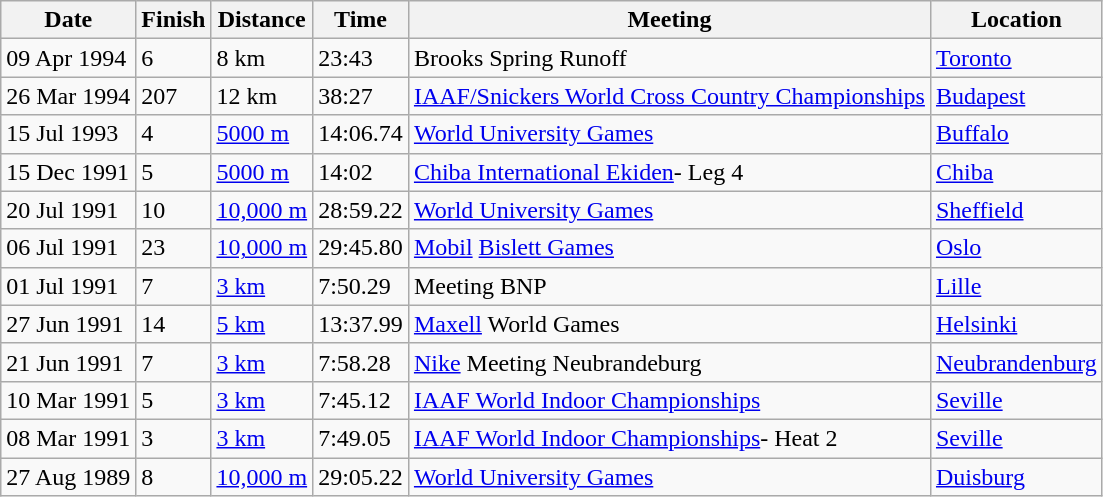<table class="wikitable">
<tr>
<th>Date</th>
<th>Finish</th>
<th>Distance</th>
<th>Time</th>
<th>Meeting</th>
<th>Location</th>
</tr>
<tr>
<td>09 Apr 1994</td>
<td>6</td>
<td>8 km</td>
<td>23:43</td>
<td>Brooks Spring Runoff</td>
<td><a href='#'>Toronto</a></td>
</tr>
<tr>
<td>26 Mar 1994</td>
<td>207</td>
<td>12 km</td>
<td>38:27</td>
<td><a href='#'>IAAF/Snickers World Cross Country Championships</a></td>
<td><a href='#'>Budapest</a></td>
</tr>
<tr>
<td>15 Jul 1993</td>
<td>4</td>
<td><a href='#'>5000 m</a></td>
<td>14:06.74</td>
<td><a href='#'>World University Games</a></td>
<td><a href='#'>Buffalo</a></td>
</tr>
<tr>
<td>15 Dec 1991</td>
<td>5</td>
<td><a href='#'>5000 m</a></td>
<td>14:02</td>
<td><a href='#'>Chiba International Ekiden</a>- Leg 4</td>
<td><a href='#'>Chiba</a></td>
</tr>
<tr>
<td>20 Jul 1991</td>
<td>10</td>
<td><a href='#'>10,000 m</a></td>
<td>28:59.22</td>
<td><a href='#'>World University Games</a></td>
<td><a href='#'>Sheffield</a></td>
</tr>
<tr>
<td>06 Jul 1991</td>
<td>23</td>
<td><a href='#'>10,000 m</a></td>
<td>29:45.80</td>
<td><a href='#'>Mobil</a> <a href='#'>Bislett Games</a></td>
<td><a href='#'>Oslo</a></td>
</tr>
<tr>
<td>01 Jul 1991</td>
<td>7</td>
<td><a href='#'>3 km</a></td>
<td>7:50.29</td>
<td>Meeting BNP</td>
<td><a href='#'>Lille</a></td>
</tr>
<tr>
<td>27 Jun 1991</td>
<td>14</td>
<td><a href='#'>5 km</a></td>
<td>13:37.99</td>
<td><a href='#'>Maxell</a> World Games</td>
<td><a href='#'>Helsinki</a></td>
</tr>
<tr>
<td>21 Jun 1991</td>
<td>7</td>
<td><a href='#'>3 km</a></td>
<td>7:58.28</td>
<td><a href='#'>Nike</a> Meeting Neubrandeburg</td>
<td><a href='#'>Neubrandenburg</a></td>
</tr>
<tr>
<td>10 Mar 1991</td>
<td>5</td>
<td><a href='#'>3 km</a></td>
<td>7:45.12</td>
<td><a href='#'>IAAF World Indoor Championships</a></td>
<td><a href='#'>Seville</a></td>
</tr>
<tr>
<td>08 Mar 1991</td>
<td>3</td>
<td><a href='#'>3 km</a></td>
<td>7:49.05</td>
<td><a href='#'>IAAF World Indoor Championships</a>- Heat 2</td>
<td><a href='#'>Seville</a></td>
</tr>
<tr>
<td>27 Aug 1989</td>
<td>8</td>
<td><a href='#'>10,000 m</a></td>
<td>29:05.22</td>
<td><a href='#'>World University Games</a></td>
<td><a href='#'>Duisburg</a></td>
</tr>
</table>
